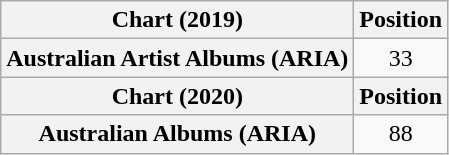<table class="wikitable plainrowheaders" style="text-align:center">
<tr>
<th scope="col">Chart (2019)</th>
<th scope="col">Position</th>
</tr>
<tr>
<th scope="row">Australian Artist Albums (ARIA)</th>
<td>33</td>
</tr>
<tr>
<th scope="col">Chart (2020)</th>
<th scope="col">Position</th>
</tr>
<tr>
<th scope="row">Australian Albums (ARIA)</th>
<td>88</td>
</tr>
</table>
